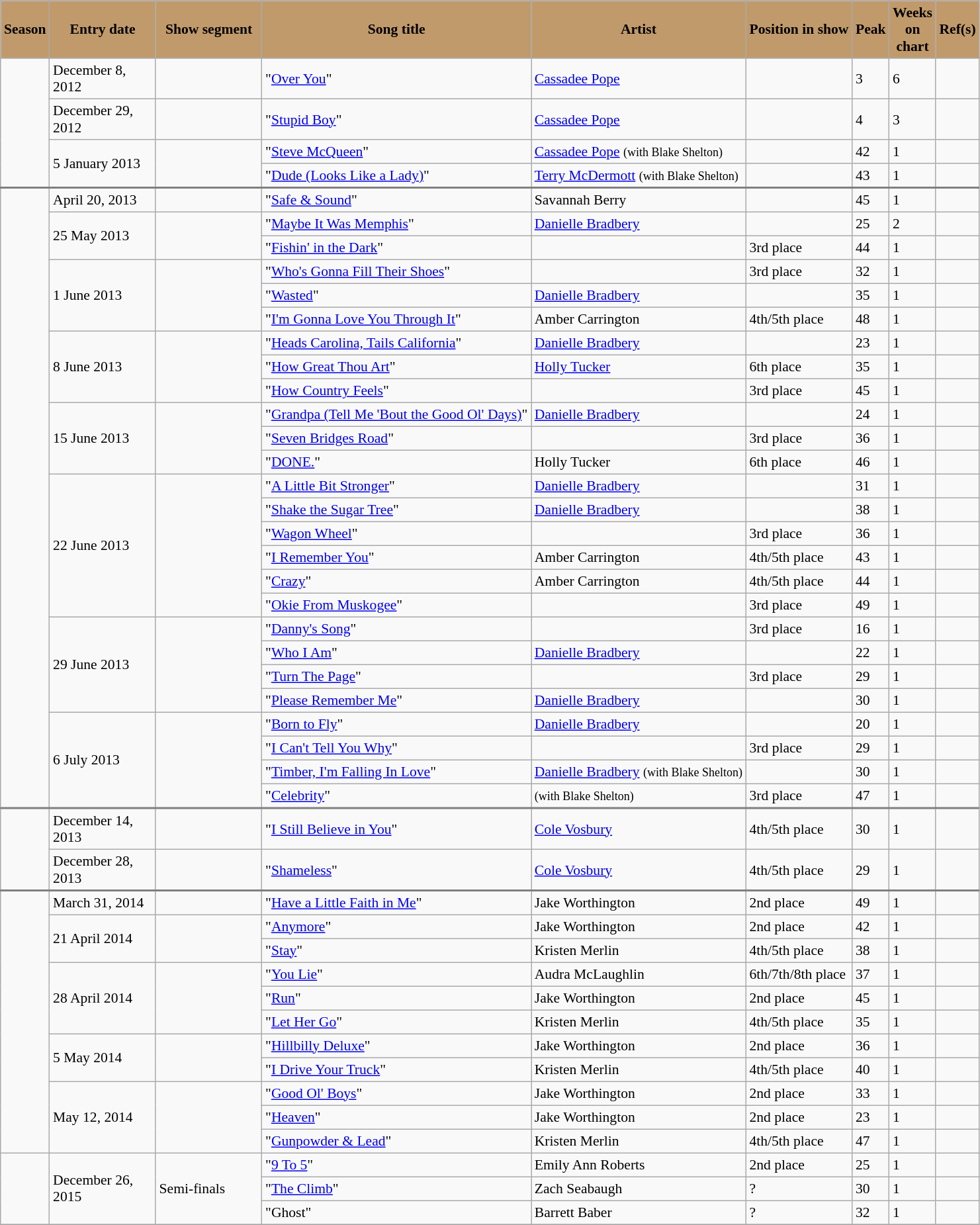<table class="sortable" border="5" cellpadding="3" cellspacing="0" style="margin: 1em 1em 1em 0; background: #f9f9f9; border: 1px #aaa solid; border-collapse: collapse; font-size: 90%;">
<tr style="background:#C19A6B;">
<th>Season</th>
<th width="100">Entry date</th>
<th width="100">Show segment</th>
<th>Song title</th>
<th>Artist</th>
<th>Position in show</th>
<th>Peak</th>
<th>Weeks<br>on<br>chart</th>
<th class="unsortable">Ref(s)</th>
</tr>
<tr>
<td rowspan=4></td>
<td>December 8, 2012</td>
<td></td>
<td>"<a href='#'>Over You</a>"</td>
<td><a href='#'>Cassadee Pope</a></td>
<td></td>
<td>3</td>
<td>6</td>
<td></td>
</tr>
<tr>
<td>December 29, 2012</td>
<td></td>
<td>"<a href='#'>Stupid Boy</a>"</td>
<td><a href='#'>Cassadee Pope</a></td>
<td></td>
<td>4</td>
<td>3</td>
<td></td>
</tr>
<tr>
<td rowspan=2>5 January 2013</td>
<td rowspan=2></td>
<td>"<a href='#'>Steve McQueen</a>"</td>
<td><a href='#'>Cassadee Pope</a> <small>(with Blake Shelton)</small></td>
<td></td>
<td>42</td>
<td>1</td>
<td></td>
</tr>
<tr>
<td>"<a href='#'>Dude (Looks Like a Lady)</a>"</td>
<td><a href='#'>Terry McDermott</a> <small>(with Blake Shelton)</small></td>
<td></td>
<td>43</td>
<td>1</td>
<td></td>
</tr>
<tr style="border-top: 2px solid gray;">
<td rowspan=26></td>
<td>April 20, 2013</td>
<td></td>
<td>"<a href='#'>Safe & Sound</a>"</td>
<td>Savannah Berry</td>
<td></td>
<td>45</td>
<td>1</td>
<td></td>
</tr>
<tr>
<td rowspan=2>25 May 2013</td>
<td rowspan=2></td>
<td>"<a href='#'>Maybe It Was Memphis</a>"</td>
<td><a href='#'>Danielle Bradbery</a></td>
<td></td>
<td>25</td>
<td>2</td>
<td></td>
</tr>
<tr>
<td>"<a href='#'>Fishin' in the Dark</a>"</td>
<td></td>
<td>3rd place</td>
<td>44</td>
<td>1</td>
<td></td>
</tr>
<tr>
<td rowspan=3>1 June 2013</td>
<td rowspan=3></td>
<td>"<a href='#'>Who's Gonna Fill Their Shoes</a>"</td>
<td></td>
<td>3rd place</td>
<td>32</td>
<td>1</td>
<td></td>
</tr>
<tr>
<td>"<a href='#'>Wasted</a>"</td>
<td><a href='#'>Danielle Bradbery</a></td>
<td></td>
<td>35</td>
<td>1</td>
<td></td>
</tr>
<tr>
<td>"<a href='#'>I'm Gonna Love You Through It</a>"</td>
<td>Amber Carrington</td>
<td>4th/5th place</td>
<td>48</td>
<td>1</td>
<td></td>
</tr>
<tr>
<td rowspan=3>8 June 2013</td>
<td rowspan=3></td>
<td>"<a href='#'>Heads Carolina, Tails California</a>"</td>
<td><a href='#'>Danielle Bradbery</a></td>
<td></td>
<td>23</td>
<td>1</td>
<td></td>
</tr>
<tr>
<td>"<a href='#'>How Great Thou Art</a>"</td>
<td><a href='#'>Holly Tucker</a></td>
<td>6th place</td>
<td>35</td>
<td>1</td>
<td></td>
</tr>
<tr>
<td>"<a href='#'>How Country Feels</a>"</td>
<td></td>
<td>3rd place</td>
<td>45</td>
<td>1</td>
<td></td>
</tr>
<tr>
<td rowspan=3>15 June 2013</td>
<td rowspan=3></td>
<td>"<a href='#'>Grandpa (Tell Me 'Bout the Good Ol' Days)</a>"</td>
<td><a href='#'>Danielle Bradbery</a></td>
<td></td>
<td>24</td>
<td>1</td>
<td></td>
</tr>
<tr>
<td>"<a href='#'>Seven Bridges Road</a>"</td>
<td></td>
<td>3rd place</td>
<td>36</td>
<td>1</td>
<td></td>
</tr>
<tr>
<td>"<a href='#'>DONE.</a>"</td>
<td>Holly Tucker</td>
<td>6th place</td>
<td>46</td>
<td>1</td>
<td></td>
</tr>
<tr>
<td rowspan=6>22 June 2013</td>
<td rowspan=6></td>
<td>"<a href='#'>A Little Bit Stronger</a>"</td>
<td><a href='#'>Danielle Bradbery</a></td>
<td></td>
<td>31</td>
<td>1</td>
<td></td>
</tr>
<tr>
<td>"<a href='#'>Shake the Sugar Tree</a>"</td>
<td><a href='#'>Danielle Bradbery</a></td>
<td></td>
<td>38</td>
<td>1</td>
<td></td>
</tr>
<tr>
<td>"<a href='#'>Wagon Wheel</a>"</td>
<td></td>
<td>3rd place</td>
<td>36</td>
<td>1</td>
<td></td>
</tr>
<tr>
<td>"<a href='#'>I Remember You</a>"</td>
<td>Amber Carrington</td>
<td>4th/5th place</td>
<td>43</td>
<td>1</td>
<td></td>
</tr>
<tr>
<td>"<a href='#'>Crazy</a>"</td>
<td>Amber Carrington</td>
<td>4th/5th place</td>
<td>44</td>
<td>1</td>
<td></td>
</tr>
<tr>
<td>"<a href='#'>Okie From Muskogee</a>"</td>
<td></td>
<td>3rd place</td>
<td>49</td>
<td>1</td>
<td></td>
</tr>
<tr>
<td rowspan=4>29 June 2013</td>
<td rowspan=4></td>
<td>"<a href='#'>Danny's Song</a>"</td>
<td></td>
<td>3rd place</td>
<td>16</td>
<td>1</td>
<td></td>
</tr>
<tr>
<td>"<a href='#'>Who I Am</a>"</td>
<td><a href='#'>Danielle Bradbery</a></td>
<td></td>
<td>22</td>
<td>1</td>
<td></td>
</tr>
<tr>
<td>"<a href='#'>Turn The Page</a>"</td>
<td></td>
<td>3rd place</td>
<td>29</td>
<td>1</td>
<td></td>
</tr>
<tr>
<td>"<a href='#'>Please Remember Me</a>"</td>
<td><a href='#'>Danielle Bradbery</a></td>
<td></td>
<td>30</td>
<td>1</td>
<td></td>
</tr>
<tr>
<td rowspan=4>6 July 2013</td>
<td rowspan=4></td>
<td>"<a href='#'>Born to Fly</a>"</td>
<td><a href='#'>Danielle Bradbery</a></td>
<td></td>
<td>20</td>
<td>1</td>
<td></td>
</tr>
<tr>
<td>"<a href='#'>I Can't Tell You Why</a>"</td>
<td></td>
<td>3rd place</td>
<td>29</td>
<td>1</td>
<td></td>
</tr>
<tr>
<td>"<a href='#'>Timber, I'm Falling In Love</a>"</td>
<td><a href='#'>Danielle Bradbery</a> <small>(with Blake Shelton)</small></td>
<td></td>
<td>30</td>
<td>1</td>
<td></td>
</tr>
<tr>
<td>"<a href='#'>Celebrity</a>"</td>
<td> <small>(with Blake Shelton)</small></td>
<td>3rd place</td>
<td>47</td>
<td>1</td>
<td></td>
</tr>
<tr style="border-top: 2px solid gray;">
<td rowspan=2></td>
<td>December 14, 2013</td>
<td></td>
<td>"<a href='#'>I Still Believe in You</a>"</td>
<td><a href='#'>Cole Vosbury</a></td>
<td>4th/5th place</td>
<td>30</td>
<td>1</td>
<td></td>
</tr>
<tr>
<td>December 28, 2013</td>
<td></td>
<td>"<a href='#'>Shameless</a>"</td>
<td><a href='#'>Cole Vosbury</a></td>
<td>4th/5th place</td>
<td>29</td>
<td>1</td>
<td></td>
</tr>
<tr>
</tr>
<tr style="border-top: 2px solid gray;">
<td rowspan=11></td>
<td>March 31, 2014</td>
<td></td>
<td>"<a href='#'>Have a Little Faith in Me</a>"</td>
<td>Jake Worthington</td>
<td>2nd place</td>
<td>49</td>
<td>1</td>
<td></td>
</tr>
<tr>
<td rowspan=2>21 April 2014</td>
<td rowspan=2></td>
<td>"<a href='#'>Anymore</a>"</td>
<td>Jake Worthington</td>
<td>2nd place</td>
<td>42</td>
<td>1</td>
<td></td>
</tr>
<tr>
<td>"<a href='#'>Stay</a>"</td>
<td>Kristen Merlin</td>
<td>4th/5th place</td>
<td>38</td>
<td>1</td>
<td></td>
</tr>
<tr>
<td rowspan=3>28 April 2014</td>
<td rowspan=3></td>
<td>"<a href='#'>You Lie</a>"</td>
<td>Audra McLaughlin</td>
<td>6th/7th/8th place</td>
<td>37</td>
<td>1</td>
<td></td>
</tr>
<tr>
<td>"<a href='#'>Run</a>"</td>
<td>Jake Worthington</td>
<td>2nd place</td>
<td>45</td>
<td>1</td>
<td></td>
</tr>
<tr>
<td>"<a href='#'>Let Her Go</a>"</td>
<td>Kristen Merlin</td>
<td>4th/5th place</td>
<td>35</td>
<td>1</td>
<td></td>
</tr>
<tr>
<td rowspan=2>5 May 2014</td>
<td rowspan=2></td>
<td>"<a href='#'>Hillbilly Deluxe</a>"</td>
<td>Jake Worthington</td>
<td>2nd place</td>
<td>36</td>
<td>1</td>
<td></td>
</tr>
<tr>
<td>"<a href='#'>I Drive Your Truck</a>"</td>
<td>Kristen Merlin</td>
<td>4th/5th place</td>
<td>40</td>
<td>1</td>
<td></td>
</tr>
<tr>
<td rowspan=3>May 12, 2014</td>
<td rowspan=3></td>
<td>"<a href='#'>Good Ol' Boys</a>"</td>
<td>Jake Worthington</td>
<td>2nd place</td>
<td>33</td>
<td>1</td>
<td></td>
</tr>
<tr>
<td>"<a href='#'>Heaven</a>"</td>
<td>Jake Worthington</td>
<td>2nd place</td>
<td>23</td>
<td>1</td>
<td></td>
</tr>
<tr>
<td>"<a href='#'>Gunpowder & Lead</a>"</td>
<td>Kristen Merlin</td>
<td>4th/5th place</td>
<td>47</td>
<td>1</td>
<td></td>
</tr>
<tr>
<td rowspan=3></td>
<td rowspan=3>December 26, 2015</td>
<td rowspan=3>Semi-finals</td>
<td>"<a href='#'>9 To 5</a>"</td>
<td>Emily Ann Roberts</td>
<td>2nd place</td>
<td>25</td>
<td>1</td>
<td></td>
</tr>
<tr>
<td>"<a href='#'>The Climb</a>"</td>
<td>Zach Seabaugh</td>
<td>?</td>
<td>30</td>
<td>1</td>
<td></td>
</tr>
<tr>
<td>"Ghost"</td>
<td>Barrett Baber</td>
<td>?</td>
<td>32</td>
<td>1</td>
<td></td>
</tr>
<tr>
</tr>
</table>
